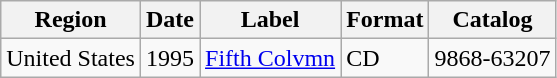<table class="wikitable">
<tr>
<th>Region</th>
<th>Date</th>
<th>Label</th>
<th>Format</th>
<th>Catalog</th>
</tr>
<tr>
<td>United States</td>
<td>1995</td>
<td><a href='#'>Fifth Colvmn</a></td>
<td>CD</td>
<td>9868-63207</td>
</tr>
</table>
